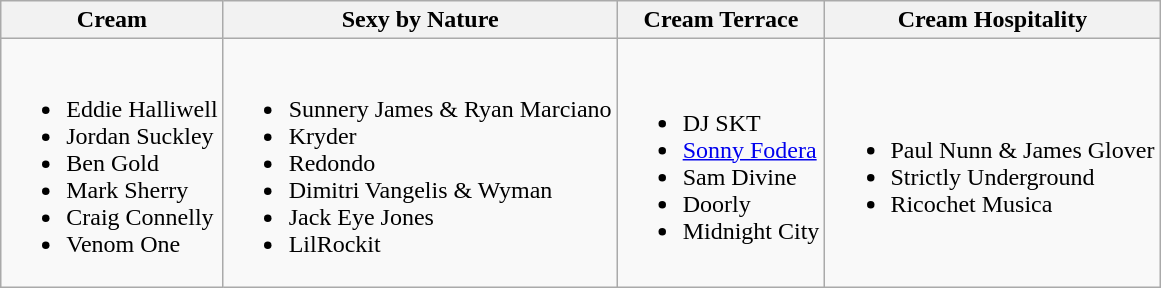<table class="wikitable">
<tr>
<th>Cream</th>
<th>Sexy by Nature</th>
<th>Cream Terrace</th>
<th>Cream Hospitality</th>
</tr>
<tr>
<td><br><ul><li>Eddie Halliwell</li><li>Jordan Suckley</li><li>Ben Gold</li><li>Mark Sherry</li><li>Craig Connelly</li><li>Venom One</li></ul></td>
<td><br><ul><li>Sunnery James & Ryan Marciano</li><li>Kryder</li><li>Redondo</li><li>Dimitri Vangelis & Wyman</li><li>Jack Eye Jones</li><li>LilRockit</li></ul></td>
<td><br><ul><li>DJ SKT</li><li><a href='#'>Sonny Fodera</a></li><li>Sam Divine</li><li>Doorly</li><li>Midnight City</li></ul></td>
<td><br><ul><li>Paul Nunn & James Glover</li><li>Strictly Underground</li><li>Ricochet Musica</li></ul></td>
</tr>
</table>
